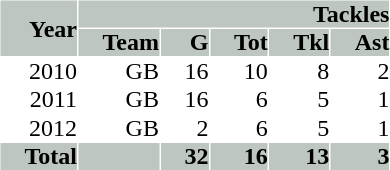<table border=0 cellspacing=1 cellpadding=0 style="text-align:right; text-indent:1em;">
<tr style="background-color: #bdc6bf;">
<th rowspan=2>Year</th>
<th colspan=5>Tackles</th>
<th></th>
</tr>
<tr style="background-color: #bdc6bf;">
<th>Team</th>
<th>G</th>
<th>Tot</th>
<th>Tkl</th>
<th>Ast</th>
</tr>
<tr style="background-color: #ffffff">
<td>2010</td>
<td>GB</td>
<td>16</td>
<td>10</td>
<td>8</td>
<td>2</td>
<td></td>
</tr>
<tr style="background-color: #ffffff">
<td>2011</td>
<td>GB</td>
<td>16</td>
<td>6</td>
<td>5</td>
<td>1</td>
<td></td>
</tr>
<tr style="background-color: #ffffff">
<td>2012</td>
<td>GB</td>
<td>2</td>
<td>6</td>
<td>5</td>
<td>1</td>
<td></td>
</tr>
<tr valign=top style="font-weight:bold; background-color: #bdc6bf;">
<td>Total</td>
<td></td>
<td>32</td>
<td>16</td>
<td>13</td>
<td>3</td>
<td></td>
</tr>
</table>
